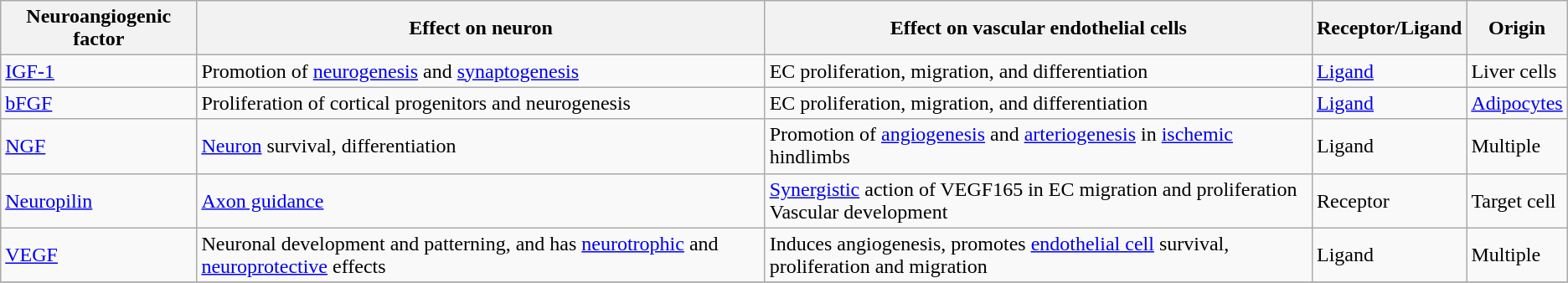<table class="wikitable">
<tr>
<th>Neuroangiogenic factor</th>
<th>Effect on neuron</th>
<th>Effect on vascular endothelial cells</th>
<th>Receptor/Ligand</th>
<th>Origin</th>
</tr>
<tr>
<td><a href='#'>IGF-1</a></td>
<td>Promotion of <a href='#'>neurogenesis</a> and <a href='#'>synaptogenesis</a></td>
<td>EC proliferation, migration, and differentiation</td>
<td><a href='#'>Ligand</a></td>
<td>Liver cells</td>
</tr>
<tr>
<td><a href='#'>bFGF</a></td>
<td>Proliferation of cortical progenitors and neurogenesis</td>
<td>EC proliferation, migration, and differentiation</td>
<td><a href='#'>Ligand</a></td>
<td><a href='#'>Adipocytes</a></td>
</tr>
<tr>
<td><a href='#'>NGF</a></td>
<td><a href='#'>Neuron</a> survival, differentiation</td>
<td>Promotion of <a href='#'>angiogenesis</a> and <a href='#'>arteriogenesis</a> in <a href='#'>ischemic</a> hindlimbs</td>
<td>Ligand</td>
<td>Multiple</td>
</tr>
<tr>
<td><a href='#'>Neuropilin</a></td>
<td><a href='#'>Axon guidance</a></td>
<td><a href='#'>Synergistic</a> action of VEGF165 in EC migration and proliferation <br> Vascular development</td>
<td>Receptor</td>
<td>Target cell</td>
</tr>
<tr>
<td><a href='#'>VEGF</a></td>
<td>Neuronal development and patterning, and has <a href='#'>neurotrophic</a> and <a href='#'>neuroprotective</a> effects</td>
<td>Induces angiogenesis, promotes <a href='#'>endothelial cell</a> survival, proliferation and migration</td>
<td>Ligand</td>
<td>Multiple</td>
</tr>
<tr>
</tr>
</table>
